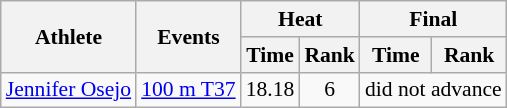<table class=wikitable style="font-size:90%">
<tr>
<th rowspan="2">Athlete</th>
<th rowspan="2">Events</th>
<th colspan="2">Heat</th>
<th colspan="2">Final</th>
</tr>
<tr>
<th>Time</th>
<th>Rank</th>
<th>Time</th>
<th>Rank</th>
</tr>
<tr align=center>
<td align=left><a href='#'>Jennifer Osejo</a></td>
<td align=left><a href='#'>100 m T37</a></td>
<td>18.18</td>
<td>6</td>
<td colspan=2>did not advance</td>
</tr>
</table>
